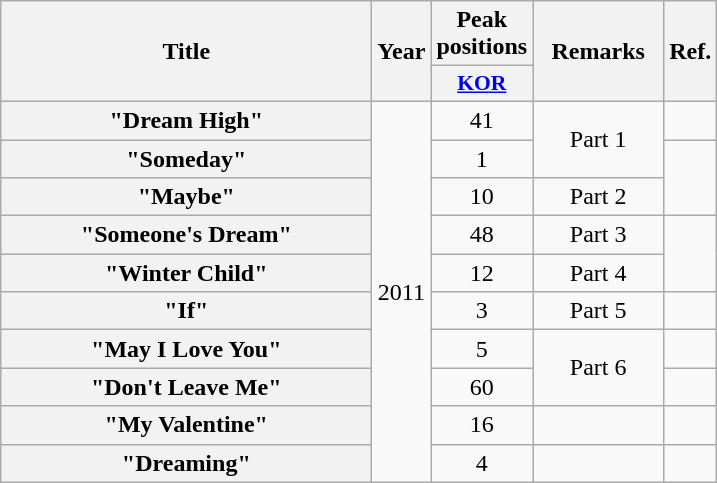<table class="wikitable plainrowheaders" style="text-align:center">
<tr>
<th scope="col" rowspan="2" style="width:15em;">Title</th>
<th scope="col" rowspan="2" style="width:2em;">Year</th>
<th scope="col" colspan="1">Peak<br>positions</th>
<th scope="col" rowspan="2" style="width:5em;">Remarks</th>
<th rowspan="2">Ref.</th>
</tr>
<tr>
<th scope="col" style="width:2.5em;font-size:90%;"><a href='#'>KOR</a></th>
</tr>
<tr>
<th scope="row">"Dream High" </th>
<td rowspan="10">2011</td>
<td>41</td>
<td rowspan="2">Part 1</td>
<td></td>
</tr>
<tr>
<th scope="row">"Someday" </th>
<td>1</td>
<td rowspan="2"></td>
</tr>
<tr>
<th scope="row">"Maybe" </th>
<td>10</td>
<td>Part 2</td>
</tr>
<tr>
<th scope="row">"Someone's Dream" </th>
<td>48</td>
<td>Part 3</td>
<td rowspan="2"></td>
</tr>
<tr>
<th scope="row">"Winter Child" </th>
<td>12</td>
<td>Part 4</td>
</tr>
<tr>
<th scope="row">"If" </th>
<td>3</td>
<td>Part 5</td>
<td></td>
</tr>
<tr>
<th scope="row">"May I Love You" </th>
<td>5</td>
<td rowspan="2">Part 6</td>
<td></td>
</tr>
<tr>
<th scope="row">"Don't Leave Me" </th>
<td>60</td>
<td></td>
</tr>
<tr>
<th scope="row">"My Valentine" </th>
<td>16</td>
<td></td>
<td></td>
</tr>
<tr>
<th scope="row">"Dreaming" </th>
<td>4</td>
<td></td>
<td></td>
</tr>
</table>
